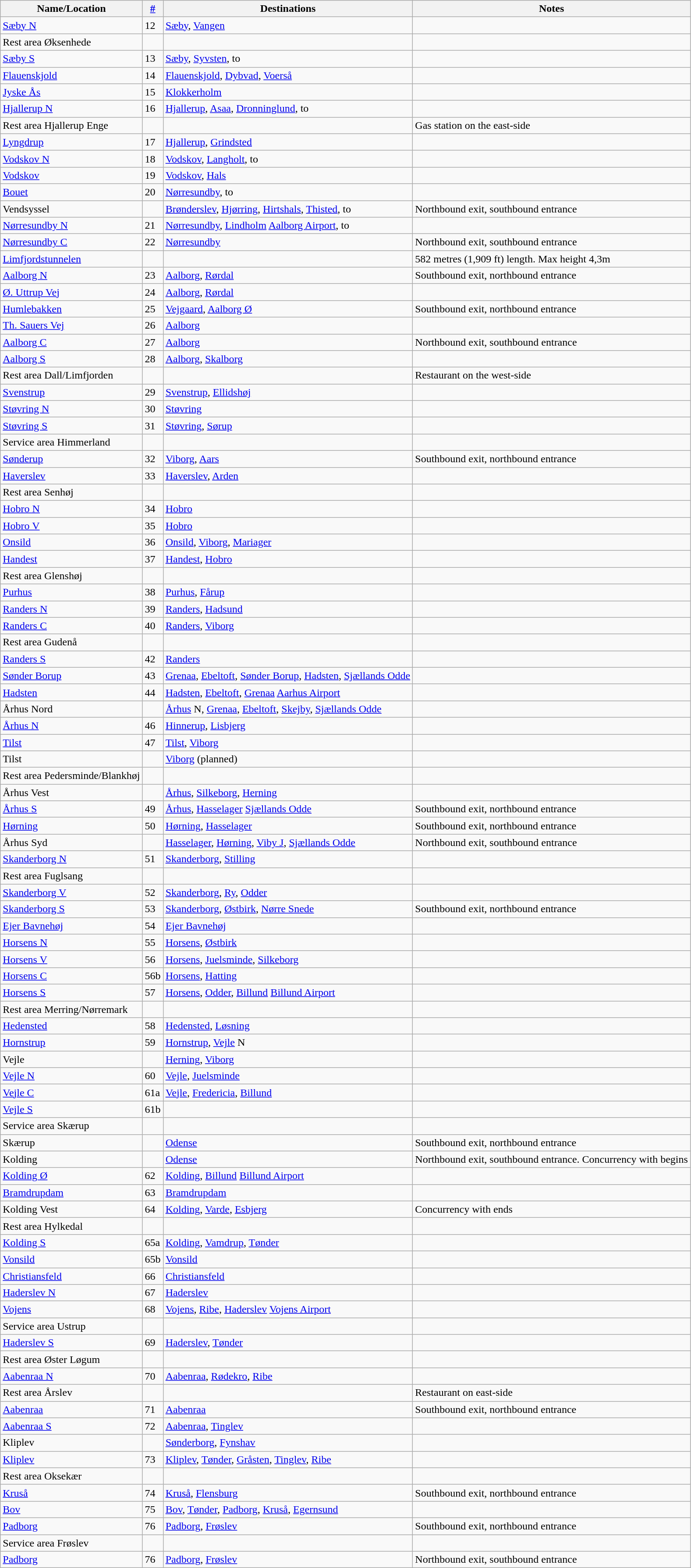<table class=wikitable>
<tr>
<th>Name/Location</th>
<th><a href='#'>#</a></th>
<th>Destinations</th>
<th>Notes</th>
</tr>
<tr>
<td><a href='#'>Sæby N</a></td>
<td>12</td>
<td> <a href='#'>Sæby</a>, <a href='#'>Vangen</a></td>
<td></td>
</tr>
<tr>
<td>Rest area Øksenhede</td>
<td></td>
<td> </td>
<td></td>
</tr>
<tr>
<td><a href='#'>Sæby S</a></td>
<td>13</td>
<td> <a href='#'>Sæby</a>, <a href='#'>Syvsten</a>, to </td>
<td></td>
</tr>
<tr>
<td><a href='#'>Flauenskjold</a></td>
<td>14</td>
<td> <a href='#'>Flauenskjold</a>, <a href='#'>Dybvad</a>, <a href='#'>Voerså</a></td>
<td></td>
</tr>
<tr>
<td><a href='#'>Jyske Ås</a></td>
<td>15</td>
<td><a href='#'>Klokkerholm</a></td>
<td></td>
</tr>
<tr>
<td><a href='#'>Hjallerup N</a></td>
<td>16</td>
<td> <a href='#'>Hjallerup</a>, <a href='#'>Asaa</a>, <a href='#'>Dronninglund</a>, to </td>
<td></td>
</tr>
<tr>
<td>Rest area Hjallerup Enge</td>
<td></td>
<td>  </td>
<td>Gas station on the east-side</td>
</tr>
<tr>
<td><a href='#'>Lyngdrup</a></td>
<td>17</td>
<td> <a href='#'>Hjallerup</a>, <a href='#'>Grindsted</a></td>
<td></td>
</tr>
<tr>
<td><a href='#'>Vodskov N</a></td>
<td>18</td>
<td><a href='#'>Vodskov</a>, <a href='#'>Langholt</a>, to </td>
<td></td>
</tr>
<tr>
<td><a href='#'>Vodskov</a></td>
<td>19</td>
<td><a href='#'>Vodskov</a>, <a href='#'>Hals</a></td>
<td></td>
</tr>
<tr>
<td><a href='#'>Bouet</a></td>
<td>20</td>
<td><a href='#'>Nørresundby</a>, to    </td>
<td></td>
</tr>
<tr>
<td> Vendsyssel</td>
<td></td>
<td>  <a href='#'>Brønderslev</a>, <a href='#'>Hjørring</a>, <a href='#'>Hirtshals</a>, <a href='#'>Thisted</a>, to  </td>
<td>Northbound exit, southbound entrance</td>
</tr>
<tr>
<td><a href='#'>Nørresundby N</a></td>
<td>21</td>
<td><a href='#'>Nørresundby</a>, <a href='#'>Lindholm</a>  <a href='#'>Aalborg Airport</a>, to </td>
<td></td>
</tr>
<tr>
<td><a href='#'>Nørresundby C</a></td>
<td>22</td>
<td> <a href='#'>Nørresundby</a></td>
<td>Northbound exit, southbound entrance</td>
</tr>
<tr>
<td> <a href='#'>Limfjordstunnelen</a></td>
<td></td>
<td></td>
<td>582 metres (1,909 ft) length. Max height 4,3m</td>
</tr>
<tr>
<td><a href='#'>Aalborg N</a></td>
<td>23</td>
<td><a href='#'>Aalborg</a>, <a href='#'>Rørdal</a></td>
<td>Southbound exit, northbound entrance</td>
</tr>
<tr>
<td><a href='#'>Ø. Uttrup Vej</a></td>
<td>24</td>
<td><a href='#'>Aalborg</a>, <a href='#'>Rørdal</a></td>
<td></td>
</tr>
<tr>
<td><a href='#'>Humlebakken</a></td>
<td>25</td>
<td><a href='#'>Vejgaard</a>, <a href='#'>Aalborg Ø</a></td>
<td>Southbound exit, northbound entrance</td>
</tr>
<tr>
<td><a href='#'>Th. Sauers Vej</a></td>
<td>26</td>
<td>  <a href='#'>Aalborg</a></td>
<td></td>
</tr>
<tr>
<td><a href='#'>Aalborg C</a></td>
<td>27</td>
<td><a href='#'>Aalborg</a></td>
<td>Northbound exit, southbound entrance</td>
</tr>
<tr>
<td><a href='#'>Aalborg S</a></td>
<td>28</td>
<td> <a href='#'>Aalborg</a>, <a href='#'>Skalborg</a></td>
<td></td>
</tr>
<tr>
<td>Rest area Dall/Limfjorden</td>
<td></td>
<td>   </td>
<td>Restaurant on the west-side</td>
</tr>
<tr>
<td><a href='#'>Svenstrup</a></td>
<td>29</td>
<td> <a href='#'>Svenstrup</a>, <a href='#'>Ellidshøj</a></td>
<td></td>
</tr>
<tr>
<td><a href='#'>Støvring N</a></td>
<td>30</td>
<td><a href='#'>Støvring</a></td>
<td></td>
</tr>
<tr>
<td><a href='#'>Støvring S</a></td>
<td>31</td>
<td> <a href='#'>Støvring</a>, <a href='#'>Sørup</a></td>
<td></td>
</tr>
<tr>
<td>Service area Himmerland</td>
<td></td>
<td>   </td>
<td></td>
</tr>
<tr>
<td><a href='#'>Sønderup</a></td>
<td>32</td>
<td> <a href='#'>Viborg</a>, <a href='#'>Aars</a></td>
<td>Southbound exit, northbound entrance</td>
</tr>
<tr>
<td><a href='#'>Haverslev</a></td>
<td>33</td>
<td> <a href='#'>Haverslev</a>, <a href='#'>Arden</a></td>
<td></td>
</tr>
<tr>
<td>Rest area Senhøj</td>
<td></td>
<td> </td>
<td></td>
</tr>
<tr>
<td><a href='#'>Hobro N</a></td>
<td>34</td>
<td>  <a href='#'>Hobro</a></td>
<td></td>
</tr>
<tr>
<td><a href='#'>Hobro V</a></td>
<td>35</td>
<td> <a href='#'>Hobro</a></td>
<td></td>
</tr>
<tr>
<td><a href='#'>Onsild</a></td>
<td>36</td>
<td>  <a href='#'>Onsild</a>, <a href='#'>Viborg</a>, <a href='#'>Mariager</a></td>
<td></td>
</tr>
<tr>
<td><a href='#'>Handest</a></td>
<td>37</td>
<td> <a href='#'>Handest</a>, <a href='#'>Hobro</a></td>
<td></td>
</tr>
<tr>
<td>Rest area Glenshøj</td>
<td></td>
<td> </td>
<td></td>
</tr>
<tr>
<td><a href='#'>Purhus</a></td>
<td>38</td>
<td><a href='#'>Purhus</a>, <a href='#'>Fårup</a></td>
<td></td>
</tr>
<tr>
<td><a href='#'>Randers N</a></td>
<td>39</td>
<td> <a href='#'>Randers</a>, <a href='#'>Hadsund</a></td>
<td></td>
</tr>
<tr>
<td><a href='#'>Randers C</a></td>
<td>40</td>
<td> <a href='#'>Randers</a>, <a href='#'>Viborg</a></td>
<td></td>
</tr>
<tr>
<td>Rest area Gudenå</td>
<td></td>
<td>  </td>
<td></td>
</tr>
<tr>
<td><a href='#'>Randers S</a></td>
<td>42</td>
<td> <a href='#'>Randers</a></td>
<td></td>
</tr>
<tr>
<td><a href='#'>Sønder Borup</a></td>
<td>43</td>
<td>    <a href='#'>Grenaa</a>, <a href='#'>Ebeltoft</a>, <a href='#'>Sønder Borup</a>, <a href='#'>Hadsten</a>,  <a href='#'>Sjællands Odde</a></td>
<td></td>
</tr>
<tr>
<td><a href='#'>Hadsten</a></td>
<td>44</td>
<td> <a href='#'>Hadsten</a>, <a href='#'>Ebeltoft</a>, <a href='#'>Grenaa</a>  <a href='#'>Aarhus Airport</a></td>
<td></td>
</tr>
<tr>
<td> Århus Nord</td>
<td></td>
<td> <a href='#'>Århus</a> N, <a href='#'>Grenaa</a>, <a href='#'>Ebeltoft</a>, <a href='#'>Skejby</a>,  <a href='#'>Sjællands Odde</a></td>
<td></td>
</tr>
<tr>
<td><a href='#'>Århus N</a></td>
<td>46</td>
<td> <a href='#'>Hinnerup</a>, <a href='#'>Lisbjerg</a></td>
<td></td>
</tr>
<tr>
<td><a href='#'>Tilst</a></td>
<td>47</td>
<td> <a href='#'>Tilst</a>, <a href='#'>Viborg</a></td>
<td></td>
</tr>
<tr>
<td> Tilst</td>
<td></td>
<td> <a href='#'>Viborg</a> (planned)</td>
<td></td>
</tr>
<tr>
<td>Rest area Pedersminde/Blankhøj</td>
<td></td>
<td>  </td>
<td></td>
</tr>
<tr>
<td> Århus Vest</td>
<td></td>
<td> <a href='#'>Århus</a>, <a href='#'>Silkeborg</a>, <a href='#'>Herning</a></td>
<td></td>
</tr>
<tr>
<td><a href='#'>Århus S</a></td>
<td>49</td>
<td><a href='#'>Århus</a>, <a href='#'>Hasselager</a>  <a href='#'>Sjællands Odde</a></td>
<td>Southbound exit, northbound entrance</td>
</tr>
<tr>
<td><a href='#'>Hørning</a></td>
<td>50</td>
<td><a href='#'>Hørning</a>, <a href='#'>Hasselager</a></td>
<td>Southbound exit, northbound entrance</td>
</tr>
<tr>
<td> Århus Syd</td>
<td></td>
<td> <a href='#'>Hasselager</a>, <a href='#'>Hørning</a>, <a href='#'>Viby J</a>,  <a href='#'>Sjællands Odde</a></td>
<td>Northbound exit, southbound entrance</td>
</tr>
<tr>
<td><a href='#'>Skanderborg N</a></td>
<td>51</td>
<td> <a href='#'>Skanderborg</a>, <a href='#'>Stilling</a></td>
<td></td>
</tr>
<tr>
<td>Rest area Fuglsang</td>
<td></td>
<td> </td>
<td></td>
</tr>
<tr>
<td><a href='#'>Skanderborg V</a></td>
<td>52</td>
<td> <a href='#'>Skanderborg</a>, <a href='#'>Ry</a>, <a href='#'>Odder</a></td>
<td></td>
</tr>
<tr>
<td><a href='#'>Skanderborg S</a></td>
<td>53</td>
<td> <a href='#'>Skanderborg</a>, <a href='#'>Østbirk</a>, <a href='#'>Nørre Snede</a></td>
<td>Southbound exit, northbound entrance</td>
</tr>
<tr>
<td><a href='#'>Ejer Bavnehøj</a></td>
<td>54</td>
<td><a href='#'>Ejer Bavnehøj</a>    </td>
<td></td>
</tr>
<tr>
<td><a href='#'>Horsens N</a></td>
<td>55</td>
<td> <a href='#'>Horsens</a>, <a href='#'>Østbirk</a></td>
<td></td>
</tr>
<tr>
<td><a href='#'>Horsens V</a></td>
<td>56</td>
<td> <a href='#'>Horsens</a>, <a href='#'>Juelsminde</a>, <a href='#'>Silkeborg</a></td>
<td></td>
</tr>
<tr>
<td><a href='#'>Horsens C</a></td>
<td>56b</td>
<td><a href='#'>Horsens</a>, <a href='#'>Hatting</a></td>
<td></td>
</tr>
<tr>
<td><a href='#'>Horsens S</a></td>
<td>57</td>
<td>  <a href='#'>Horsens</a>, <a href='#'>Odder</a>, <a href='#'>Billund</a>  <a href='#'>Billund Airport</a></td>
<td></td>
</tr>
<tr>
<td>Rest area Merring/Nørremark</td>
<td></td>
<td> </td>
<td></td>
</tr>
<tr>
<td><a href='#'>Hedensted</a></td>
<td>58</td>
<td><a href='#'>Hedensted</a>, <a href='#'>Løsning</a></td>
<td></td>
</tr>
<tr>
<td><a href='#'>Hornstrup</a></td>
<td>59</td>
<td> <a href='#'>Hornstrup</a>, <a href='#'>Vejle</a> N</td>
<td></td>
</tr>
<tr>
<td> Vejle</td>
<td></td>
<td>  <a href='#'>Herning</a>, <a href='#'>Viborg</a></td>
<td></td>
</tr>
<tr>
<td><a href='#'>Vejle N</a></td>
<td>60</td>
<td> <a href='#'>Vejle</a>, <a href='#'>Juelsminde</a></td>
<td></td>
</tr>
<tr>
<td><a href='#'>Vejle C</a></td>
<td>61a</td>
<td> <a href='#'>Vejle</a>, <a href='#'>Fredericia</a>, <a href='#'>Billund</a></td>
<td></td>
</tr>
<tr>
<td><a href='#'>Vejle S</a></td>
<td>61b</td>
<td></td>
<td></td>
</tr>
<tr>
<td>Service area Skærup</td>
<td></td>
<td>   </td>
<td></td>
</tr>
<tr>
<td> Skærup</td>
<td></td>
<td> <a href='#'>Odense</a></td>
<td>Southbound exit, northbound entrance</td>
</tr>
<tr>
<td> Kolding</td>
<td></td>
<td> <a href='#'>Odense</a></td>
<td>Northbound exit, southbound entrance. Concurrency with  begins</td>
</tr>
<tr>
<td><a href='#'>Kolding Ø</a></td>
<td>62</td>
<td> <a href='#'>Kolding</a>, <a href='#'>Billund</a>  <a href='#'>Billund Airport</a></td>
<td></td>
</tr>
<tr>
<td><a href='#'>Bramdrupdam</a></td>
<td>63</td>
<td><a href='#'>Bramdrupdam</a></td>
<td></td>
</tr>
<tr>
<td>Kolding Vest</td>
<td>64</td>
<td> <a href='#'>Kolding</a>, <a href='#'>Varde</a>, <a href='#'>Esbjerg</a></td>
<td>Concurrency with  ends</td>
</tr>
<tr>
<td>Rest area Hylkedal</td>
<td></td>
<td>  </td>
<td></td>
</tr>
<tr>
<td><a href='#'>Kolding S</a></td>
<td>65a</td>
<td> <a href='#'>Kolding</a>, <a href='#'>Vamdrup</a>, <a href='#'>Tønder</a></td>
<td></td>
</tr>
<tr>
<td><a href='#'>Vonsild</a></td>
<td>65b</td>
<td><a href='#'>Vonsild</a></td>
</tr>
<tr>
<td><a href='#'>Christiansfeld</a></td>
<td>66</td>
<td><a href='#'>Christiansfeld</a></td>
<td></td>
</tr>
<tr>
<td><a href='#'>Haderslev N</a></td>
<td>67</td>
<td><a href='#'>Haderslev</a></td>
<td></td>
</tr>
<tr>
<td><a href='#'>Vojens</a></td>
<td>68</td>
<td> <a href='#'>Vojens</a>, <a href='#'>Ribe</a>, <a href='#'>Haderslev</a>  <a href='#'>Vojens Airport</a></td>
<td></td>
</tr>
<tr>
<td>Service area Ustrup</td>
<td></td>
<td>  </td>
<td></td>
</tr>
<tr>
<td><a href='#'>Haderslev S</a></td>
<td>69</td>
<td> <a href='#'>Haderslev</a>, <a href='#'>Tønder</a></td>
<td></td>
</tr>
<tr>
<td>Rest area Øster Løgum</td>
<td></td>
<td> </td>
<td></td>
</tr>
<tr>
<td><a href='#'>Aabenraa N</a></td>
<td>70</td>
<td> <a href='#'>Aabenraa</a>, <a href='#'>Rødekro</a>, <a href='#'>Ribe</a></td>
<td></td>
</tr>
<tr>
<td>Rest area Årslev</td>
<td></td>
<td>  </td>
<td>Restaurant on east-side</td>
</tr>
<tr>
<td><a href='#'>Aabenraa</a></td>
<td>71</td>
<td> <a href='#'>Aabenraa</a></td>
<td>Southbound exit, northbound entrance</td>
</tr>
<tr>
<td><a href='#'>Aabenraa S</a></td>
<td>72</td>
<td> <a href='#'>Aabenraa</a>, <a href='#'>Tinglev</a></td>
<td></td>
</tr>
<tr>
<td> Kliplev</td>
<td></td>
<td> <a href='#'>Sønderborg</a>,  <a href='#'>Fynshav</a></td>
<td></td>
</tr>
<tr>
<td><a href='#'>Kliplev</a></td>
<td>73</td>
<td>  <a href='#'>Kliplev</a>, <a href='#'>Tønder</a>, <a href='#'>Gråsten</a>, <a href='#'>Tinglev</a>, <a href='#'>Ribe</a></td>
<td></td>
</tr>
<tr>
<td>Rest area Oksekær</td>
<td></td>
<td> </td>
<td></td>
</tr>
<tr>
<td><a href='#'>Kruså</a></td>
<td>74</td>
<td><a href='#'>Kruså</a>, <a href='#'>Flensburg</a></td>
<td>Southbound exit, northbound entrance</td>
</tr>
<tr>
<td><a href='#'>Bov</a></td>
<td>75</td>
<td> <a href='#'>Bov</a>, <a href='#'>Tønder</a>, <a href='#'>Padborg</a>, <a href='#'>Kruså</a>, <a href='#'>Egernsund</a></td>
<td></td>
</tr>
<tr>
<td><a href='#'>Padborg</a></td>
<td>76</td>
<td><a href='#'>Padborg</a>, <a href='#'>Frøslev</a></td>
<td>Southbound exit, northbound entrance</td>
</tr>
<tr>
<td>Service area Frøslev</td>
<td></td>
<td>  </td>
<td></td>
</tr>
<tr>
<td><a href='#'>Padborg</a></td>
<td>76</td>
<td><a href='#'>Padborg</a>, <a href='#'>Frøslev</a></td>
<td>Northbound exit, southbound entrance</td>
</tr>
</table>
